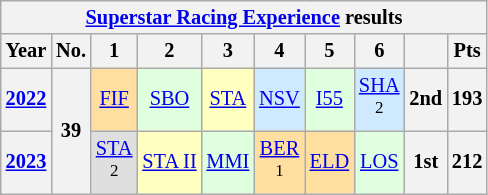<table class="wikitable" style="text-align:center; font-size:85%">
<tr>
<th colspan=10><a href='#'>Superstar Racing Experience</a> results</th>
</tr>
<tr>
<th>Year</th>
<th>No.</th>
<th>1</th>
<th>2</th>
<th>3</th>
<th>4</th>
<th>5</th>
<th>6</th>
<th></th>
<th>Pts</th>
</tr>
<tr>
<th><a href='#'>2022</a></th>
<th rowspan=2>39</th>
<td style="background:#FFDF9F;"><a href='#'>FIF</a><br></td>
<td style="background:#DFFFDF;"><a href='#'>SBO</a><br></td>
<td style="background:#FFFFBF;"><a href='#'>STA</a><br></td>
<td style="background:#CFEAFF;"><a href='#'>NSV</a><br></td>
<td style="background:#DFFFDF;"><a href='#'>I55</a><br></td>
<td style="background:#CFEAFF;"><a href='#'>SHA</a><br><sup>2</sup></td>
<th>2nd</th>
<th>193</th>
</tr>
<tr>
<th><a href='#'>2023</a></th>
<td style="background:#DFDFDF;"><a href='#'>STA</a><br><sup>2</sup></td>
<td style="background:#FFFFBF;"><a href='#'>STA II</a><br></td>
<td style="background:#DFFFDF;"><a href='#'>MMI</a><br></td>
<td style="background:#FFDF9F;"><a href='#'>BER</a><br><sup>1</sup></td>
<td style="background:#FFDF9F;"><a href='#'>ELD</a><br></td>
<td style="background:#DFFFDF;"><a href='#'>LOS</a><br></td>
<th>1st</th>
<th>212</th>
</tr>
</table>
